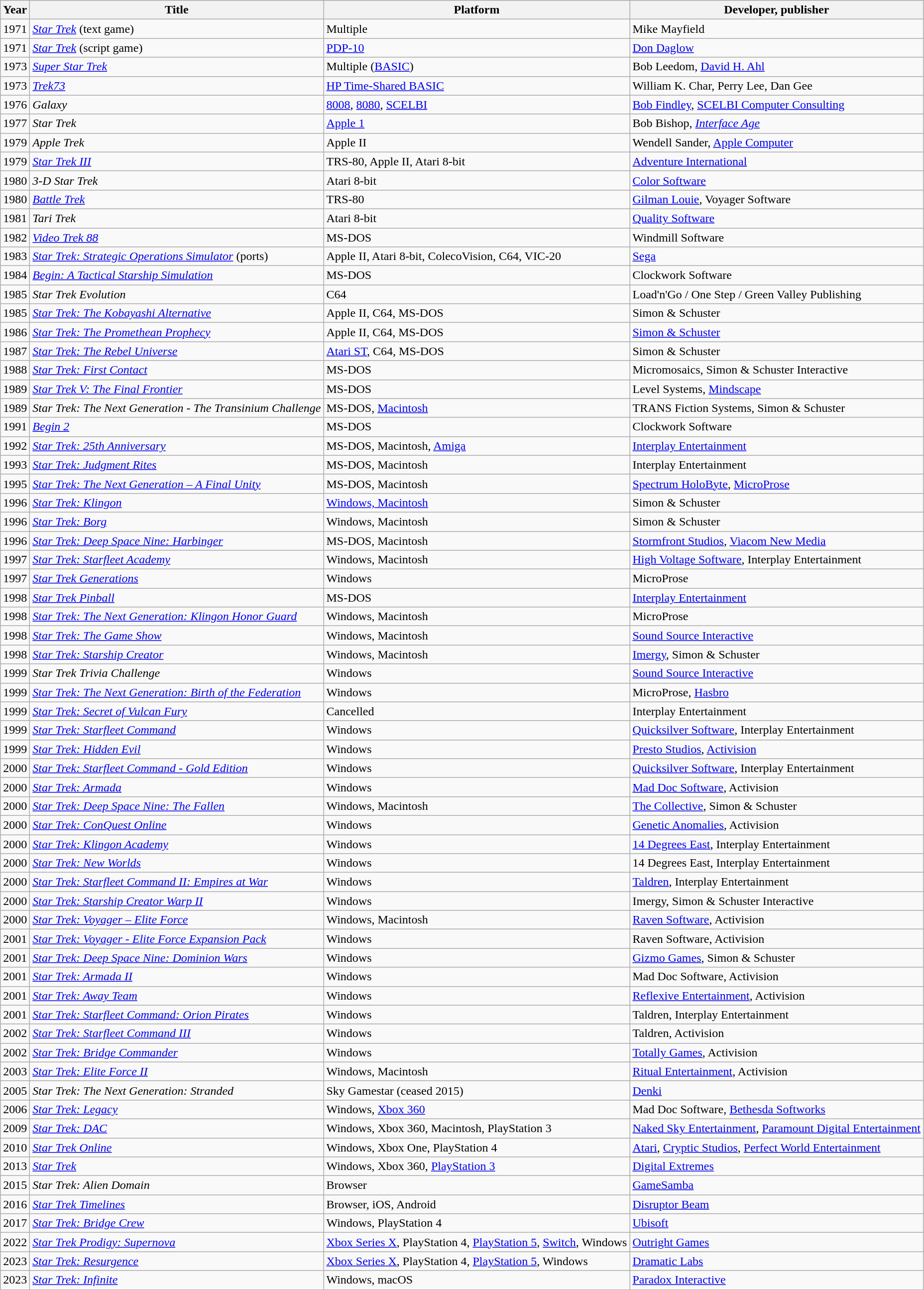<table class="wikitable sortable">
<tr ">
<th>Year</th>
<th>Title</th>
<th>Platform</th>
<th>Developer, publisher</th>
</tr>
<tr>
<td>1971</td>
<td><em><a href='#'>Star Trek</a></em> (text game)</td>
<td>Multiple</td>
<td>Mike Mayfield</td>
</tr>
<tr>
<td>1971</td>
<td><em><a href='#'>Star Trek</a></em> (script game)</td>
<td><a href='#'>PDP-10</a></td>
<td><a href='#'>Don Daglow</a></td>
</tr>
<tr>
<td>1973</td>
<td><em><a href='#'>Super Star Trek</a></em></td>
<td>Multiple (<a href='#'>BASIC</a>)</td>
<td>Bob Leedom, <a href='#'>David H. Ahl</a></td>
</tr>
<tr>
<td>1973</td>
<td><em><a href='#'>Trek73</a></em></td>
<td><a href='#'>HP Time-Shared BASIC</a></td>
<td>William K. Char, Perry Lee, Dan Gee</td>
</tr>
<tr>
<td>1976</td>
<td><em>Galaxy</em></td>
<td><a href='#'>8008</a>, <a href='#'>8080</a>, <a href='#'>SCELBI</a></td>
<td><a href='#'>Bob Findley</a>, <a href='#'>SCELBI Computer Consulting</a></td>
</tr>
<tr>
<td>1977</td>
<td><em>Star Trek</em></td>
<td><a href='#'>Apple 1</a></td>
<td>Bob Bishop, <em><a href='#'>Interface Age</a></em></td>
</tr>
<tr>
<td>1979</td>
<td><em>Apple Trek</em></td>
<td>Apple II</td>
<td>Wendell Sander, <a href='#'>Apple Computer</a></td>
</tr>
<tr>
<td>1979</td>
<td><em><a href='#'>Star Trek III</a></em></td>
<td>TRS-80, Apple II, Atari 8-bit</td>
<td><a href='#'>Adventure International</a></td>
</tr>
<tr>
<td>1980</td>
<td><em>3-D Star Trek</em></td>
<td>Atari 8-bit</td>
<td><a href='#'>Color Software</a></td>
</tr>
<tr>
<td>1980</td>
<td><em><a href='#'>Battle Trek</a></em></td>
<td>TRS-80</td>
<td><a href='#'>Gilman Louie</a>, Voyager Software</td>
</tr>
<tr>
<td>1981</td>
<td><em>Tari Trek</em></td>
<td>Atari 8-bit</td>
<td><a href='#'>Quality Software</a></td>
</tr>
<tr>
<td>1982</td>
<td><em><a href='#'>Video Trek 88</a></em></td>
<td>MS-DOS</td>
<td>Windmill Software</td>
</tr>
<tr>
<td>1983</td>
<td><em><a href='#'>Star Trek: Strategic Operations Simulator</a></em> (ports)</td>
<td>Apple II, Atari 8-bit, ColecoVision, C64, VIC-20</td>
<td><a href='#'>Sega</a></td>
</tr>
<tr>
<td>1984</td>
<td><em><a href='#'>Begin: A Tactical Starship Simulation</a></em></td>
<td>MS-DOS</td>
<td>Clockwork Software</td>
</tr>
<tr>
<td>1985</td>
<td><em>Star Trek Evolution</em></td>
<td>C64</td>
<td>Load'n'Go / One Step / Green Valley Publishing</td>
</tr>
<tr>
<td>1985</td>
<td><em><a href='#'>Star Trek: The Kobayashi Alternative</a></em></td>
<td>Apple II, C64, MS-DOS</td>
<td>Simon & Schuster</td>
</tr>
<tr>
<td>1986</td>
<td><em><a href='#'>Star Trek: The Promethean Prophecy</a></em></td>
<td>Apple II, C64, MS-DOS</td>
<td><a href='#'>Simon & Schuster</a></td>
</tr>
<tr>
<td>1987</td>
<td><em><a href='#'>Star Trek: The Rebel Universe</a></em></td>
<td><a href='#'>Atari ST</a>, C64, MS-DOS</td>
<td>Simon & Schuster</td>
</tr>
<tr>
<td>1988</td>
<td><em><a href='#'>Star Trek: First Contact</a></em></td>
<td>MS-DOS</td>
<td>Micromosaics, Simon & Schuster Interactive</td>
</tr>
<tr>
<td>1989</td>
<td><em><a href='#'>Star Trek V: The Final Frontier</a></em></td>
<td>MS-DOS</td>
<td>Level Systems, <a href='#'>Mindscape</a></td>
</tr>
<tr>
<td>1989</td>
<td><em>Star Trek: The Next Generation - The Transinium Challenge</em></td>
<td>MS-DOS, <a href='#'>Macintosh</a></td>
<td>TRANS Fiction Systems, Simon & Schuster</td>
</tr>
<tr>
<td>1991</td>
<td><em><a href='#'>Begin 2</a></em></td>
<td>MS-DOS</td>
<td>Clockwork Software</td>
</tr>
<tr>
<td>1992</td>
<td><em><a href='#'>Star Trek: 25th Anniversary</a></em></td>
<td>MS-DOS, Macintosh, <a href='#'>Amiga</a></td>
<td><a href='#'>Interplay Entertainment</a></td>
</tr>
<tr>
<td>1993</td>
<td><em><a href='#'>Star Trek: Judgment Rites</a></em></td>
<td>MS-DOS, Macintosh</td>
<td>Interplay Entertainment</td>
</tr>
<tr>
<td>1995</td>
<td><em><a href='#'>Star Trek: The Next Generation – A Final Unity</a></em></td>
<td>MS-DOS, Macintosh</td>
<td><a href='#'>Spectrum HoloByte</a>, <a href='#'>MicroProse</a></td>
</tr>
<tr>
<td>1996</td>
<td><em><a href='#'>Star Trek: Klingon</a></em></td>
<td><a href='#'>Windows, Macintosh</a></td>
<td>Simon & Schuster</td>
</tr>
<tr>
<td>1996</td>
<td><em><a href='#'>Star Trek: Borg</a></em></td>
<td>Windows, Macintosh</td>
<td>Simon & Schuster</td>
</tr>
<tr>
<td>1996</td>
<td><em><a href='#'>Star Trek: Deep Space Nine: Harbinger</a></em></td>
<td>MS-DOS, Macintosh</td>
<td><a href='#'>Stormfront Studios</a>, <a href='#'>Viacom New Media</a></td>
</tr>
<tr>
<td>1997</td>
<td><em><a href='#'>Star Trek: Starfleet Academy</a></em></td>
<td>Windows, Macintosh</td>
<td><a href='#'>High Voltage Software</a>, Interplay Entertainment</td>
</tr>
<tr>
<td>1997</td>
<td><em><a href='#'>Star Trek Generations</a></em></td>
<td>Windows</td>
<td>MicroProse</td>
</tr>
<tr>
<td>1998</td>
<td><em><a href='#'>Star Trek Pinball</a></em></td>
<td>MS-DOS</td>
<td><a href='#'>Interplay Entertainment</a></td>
</tr>
<tr>
<td>1998</td>
<td><em><a href='#'>Star Trek: The Next Generation: Klingon Honor Guard</a></em></td>
<td>Windows, Macintosh</td>
<td>MicroProse</td>
</tr>
<tr>
<td>1998</td>
<td><em><a href='#'>Star Trek: The Game Show</a></em></td>
<td>Windows, Macintosh</td>
<td><a href='#'>Sound Source Interactive</a></td>
</tr>
<tr>
<td>1998</td>
<td><em><a href='#'>Star Trek: Starship Creator</a></em></td>
<td>Windows, Macintosh</td>
<td><a href='#'>Imergy</a>, Simon & Schuster</td>
</tr>
<tr>
<td>1999</td>
<td><em>Star Trek Trivia Challenge</em></td>
<td>Windows</td>
<td><a href='#'>Sound Source Interactive</a></td>
</tr>
<tr>
<td>1999</td>
<td><em><a href='#'>Star Trek: The Next Generation: Birth of the Federation</a></em></td>
<td>Windows</td>
<td>MicroProse, <a href='#'>Hasbro</a></td>
</tr>
<tr>
<td>1999</td>
<td><em><a href='#'>Star Trek: Secret of Vulcan Fury</a></em></td>
<td>Cancelled</td>
<td>Interplay Entertainment</td>
</tr>
<tr>
<td>1999</td>
<td><em><a href='#'>Star Trek: Starfleet Command</a></em></td>
<td>Windows</td>
<td><a href='#'>Quicksilver Software</a>, Interplay Entertainment</td>
</tr>
<tr>
<td>1999</td>
<td><em><a href='#'>Star Trek: Hidden Evil</a></em></td>
<td>Windows</td>
<td><a href='#'>Presto Studios</a>, <a href='#'>Activision</a></td>
</tr>
<tr>
<td>2000</td>
<td><em><a href='#'>Star Trek: Starfleet Command - Gold Edition</a></em></td>
<td>Windows</td>
<td><a href='#'>Quicksilver Software</a>, Interplay Entertainment</td>
</tr>
<tr>
<td>2000</td>
<td><em><a href='#'>Star Trek: Armada</a></em></td>
<td>Windows</td>
<td><a href='#'>Mad Doc Software</a>, Activision</td>
</tr>
<tr>
<td>2000</td>
<td><em><a href='#'>Star Trek: Deep Space Nine: The Fallen</a></em></td>
<td>Windows, Macintosh</td>
<td><a href='#'>The Collective</a>, Simon & Schuster</td>
</tr>
<tr>
<td>2000</td>
<td><em><a href='#'>Star Trek: ConQuest Online</a></em></td>
<td>Windows</td>
<td><a href='#'>Genetic Anomalies</a>, Activision</td>
</tr>
<tr>
<td>2000</td>
<td><em><a href='#'>Star Trek: Klingon Academy</a></em></td>
<td>Windows</td>
<td><a href='#'>14 Degrees East</a>, Interplay Entertainment</td>
</tr>
<tr>
<td>2000</td>
<td><em><a href='#'>Star Trek: New Worlds</a></em></td>
<td>Windows</td>
<td>14 Degrees East, Interplay Entertainment</td>
</tr>
<tr>
<td>2000</td>
<td><em><a href='#'>Star Trek: Starfleet Command II: Empires at War</a></em></td>
<td>Windows</td>
<td><a href='#'>Taldren</a>, Interplay Entertainment</td>
</tr>
<tr>
<td>2000</td>
<td><em><a href='#'>Star Trek: Starship Creator Warp II</a></em></td>
<td>Windows</td>
<td>Imergy, Simon & Schuster Interactive</td>
</tr>
<tr>
<td>2000</td>
<td><em><a href='#'>Star Trek: Voyager – Elite Force</a></em></td>
<td>Windows, Macintosh</td>
<td><a href='#'>Raven Software</a>, Activision</td>
</tr>
<tr>
<td>2001</td>
<td><em><a href='#'>Star Trek: Voyager - Elite Force Expansion Pack</a></em></td>
<td>Windows</td>
<td>Raven Software, Activision</td>
</tr>
<tr>
<td>2001</td>
<td><em><a href='#'>Star Trek: Deep Space Nine: Dominion Wars</a></em></td>
<td>Windows</td>
<td><a href='#'>Gizmo Games</a>, Simon & Schuster</td>
</tr>
<tr>
<td>2001</td>
<td><em><a href='#'>Star Trek: Armada II</a></em></td>
<td>Windows</td>
<td>Mad Doc Software, Activision</td>
</tr>
<tr>
<td>2001</td>
<td><em><a href='#'>Star Trek: Away Team</a></em></td>
<td>Windows</td>
<td><a href='#'>Reflexive Entertainment</a>, Activision</td>
</tr>
<tr>
<td>2001</td>
<td><em><a href='#'>Star Trek: Starfleet Command: Orion Pirates</a></em></td>
<td>Windows</td>
<td>Taldren, Interplay Entertainment</td>
</tr>
<tr>
<td>2002</td>
<td><em><a href='#'>Star Trek: Starfleet Command III</a></em></td>
<td>Windows</td>
<td>Taldren, Activision</td>
</tr>
<tr>
<td>2002</td>
<td><em><a href='#'>Star Trek: Bridge Commander</a></em></td>
<td>Windows</td>
<td><a href='#'>Totally Games</a>, Activision</td>
</tr>
<tr>
<td>2003</td>
<td><em><a href='#'>Star Trek: Elite Force II</a></em></td>
<td>Windows, Macintosh</td>
<td><a href='#'>Ritual Entertainment</a>, Activision</td>
</tr>
<tr>
<td>2005</td>
<td><em>Star Trek: The Next Generation: Stranded</em></td>
<td>Sky Gamestar (ceased 2015)</td>
<td><a href='#'>Denki</a></td>
</tr>
<tr>
<td>2006</td>
<td><em><a href='#'>Star Trek: Legacy</a></em></td>
<td>Windows, <a href='#'>Xbox 360</a></td>
<td>Mad Doc Software, <a href='#'>Bethesda Softworks</a></td>
</tr>
<tr>
<td>2009</td>
<td><em><a href='#'>Star Trek: DAC</a></em></td>
<td>Windows, Xbox 360, Macintosh, PlayStation 3</td>
<td><a href='#'>Naked Sky Entertainment</a>, <a href='#'>Paramount Digital Entertainment</a></td>
</tr>
<tr>
<td>2010</td>
<td><em><a href='#'>Star Trek Online</a></em></td>
<td>Windows, Xbox One, PlayStation 4</td>
<td><a href='#'>Atari</a>, <a href='#'>Cryptic Studios</a>, <a href='#'>Perfect World Entertainment</a></td>
</tr>
<tr>
<td>2013</td>
<td><em><a href='#'>Star Trek</a></em></td>
<td>Windows, Xbox 360, <a href='#'>PlayStation 3</a></td>
<td><a href='#'>Digital Extremes</a></td>
</tr>
<tr>
<td>2015</td>
<td><em>Star Trek: Alien Domain</em></td>
<td>Browser</td>
<td><a href='#'>GameSamba</a></td>
</tr>
<tr>
<td>2016</td>
<td><em><a href='#'>Star Trek Timelines</a></em></td>
<td>Browser, iOS, Android</td>
<td><a href='#'>Disruptor Beam</a></td>
</tr>
<tr>
<td>2017</td>
<td><em><a href='#'>Star Trek: Bridge Crew</a></em></td>
<td>Windows, PlayStation 4</td>
<td><a href='#'>Ubisoft</a></td>
</tr>
<tr>
<td>2022</td>
<td><em><a href='#'>Star Trek Prodigy: Supernova</a></em></td>
<td><a href='#'>Xbox Series X</a>, PlayStation 4, <a href='#'>PlayStation 5</a>, <a href='#'>Switch</a>, Windows</td>
<td><a href='#'>Outright Games</a></td>
</tr>
<tr>
<td>2023</td>
<td><em><a href='#'>Star Trek: Resurgence</a></em></td>
<td><a href='#'>Xbox Series X</a>, PlayStation 4, <a href='#'>PlayStation 5</a>, Windows</td>
<td><a href='#'>Dramatic Labs</a></td>
</tr>
<tr>
<td>2023</td>
<td><em><a href='#'>Star Trek: Infinite</a></em></td>
<td>Windows, macOS</td>
<td><a href='#'>Paradox Interactive</a></td>
</tr>
</table>
